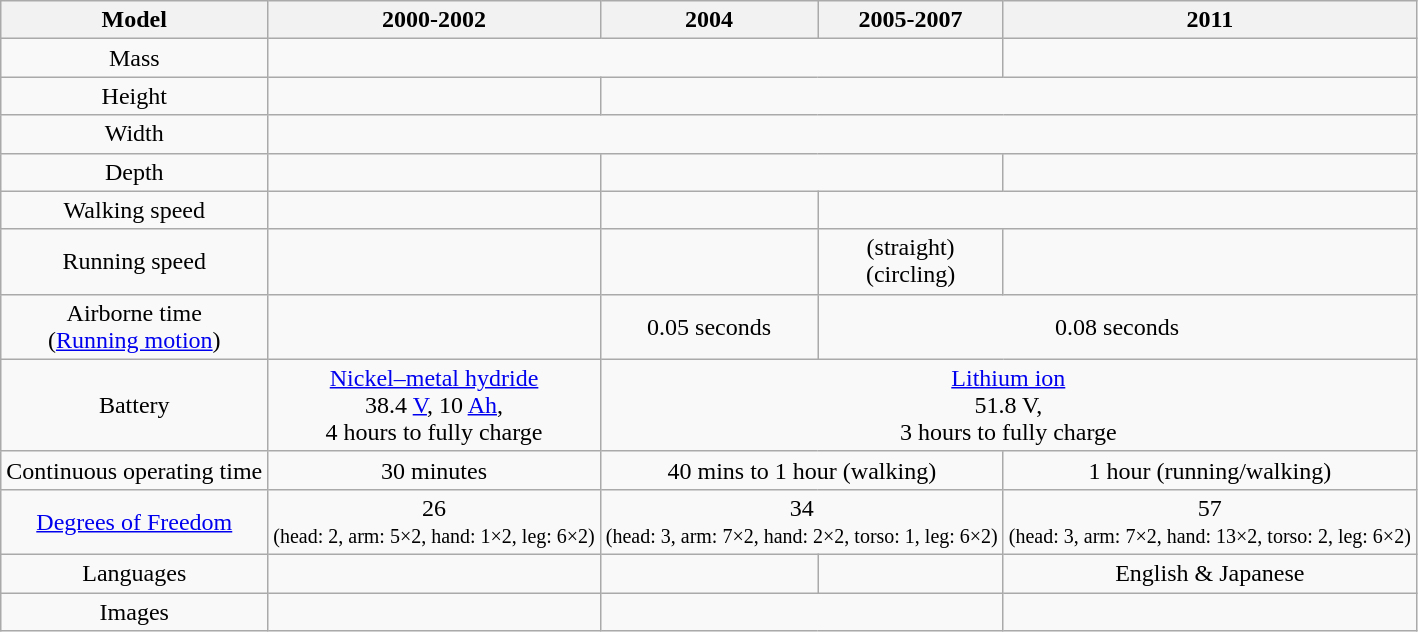<table style="text-align:center;" class="wikitable">
<tr>
<th>Model</th>
<th>2000-2002</th>
<th>2004</th>
<th>2005-2007</th>
<th>2011</th>
</tr>
<tr>
<td>Mass</td>
<td colspan=3></td>
<td></td>
</tr>
<tr>
<td>Height</td>
<td></td>
<td colspan=3></td>
</tr>
<tr>
<td>Width</td>
<td colspan=4></td>
</tr>
<tr>
<td>Depth</td>
<td></td>
<td colspan=2></td>
<td></td>
</tr>
<tr>
<td>Walking speed</td>
<td></td>
<td></td>
<td colspan=2></td>
</tr>
<tr>
<td>Running speed</td>
<td></td>
<td></td>
<td> (straight)<br>  (circling)</td>
<td></td>
</tr>
<tr>
<td>Airborne time<br>(<a href='#'>Running motion</a>)</td>
<td></td>
<td>0.05 seconds</td>
<td colspan=2>0.08 seconds</td>
</tr>
<tr>
<td>Battery</td>
<td style="white-space:nowrap;"><a href='#'>Nickel–metal hydride</a><br> 38.4 <a href='#'>V</a>, 10 <a href='#'>Ah</a>,  <br> 4 hours to fully charge</td>
<td colspan=3><a href='#'>Lithium ion</a><br> 51.8 V,  <br> 3 hours to fully charge</td>
</tr>
<tr>
<td>Continuous operating time</td>
<td>30 minutes</td>
<td colspan=2>40 mins to 1 hour (walking)</td>
<td>1 hour (running/walking)</td>
</tr>
<tr>
<td><a href='#'>Degrees of Freedom</a></td>
<td>26<br><small>(head: 2, arm: 5×2, hand: 1×2, leg: 6×2)</small></td>
<td colspan=2>34<br><small>(head: 3, arm: 7×2, hand: 2×2, torso: 1, leg: 6×2)</small></td>
<td>57<br><small>(head: 3, arm: 7×2, hand: 13×2, torso: 2, leg: 6×2)</small></td>
</tr>
<tr>
<td>Languages</td>
<td></td>
<td></td>
<td></td>
<td>English & Japanese</td>
</tr>
<tr>
<td>Images</td>
<td></td>
<td colspan=2></td>
<td></td>
</tr>
</table>
